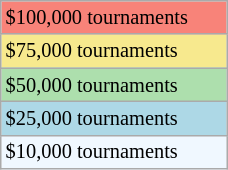<table class="wikitable" style="font-size:85%;" width=12%>
<tr style="background:#f88379;">
<td>$100,000 tournaments</td>
</tr>
<tr style="background:#f7e98e;">
<td>$75,000 tournaments</td>
</tr>
<tr style="background:#addfad;">
<td>$50,000 tournaments</td>
</tr>
<tr style="background:lightblue;">
<td>$25,000 tournaments</td>
</tr>
<tr style="background:#f0f8ff;">
<td>$10,000 tournaments</td>
</tr>
</table>
